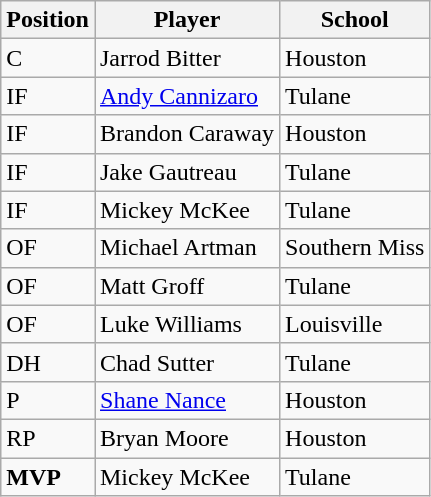<table class="wikitable">
<tr>
<th>Position</th>
<th>Player</th>
<th>School</th>
</tr>
<tr>
<td>C</td>
<td>Jarrod Bitter</td>
<td>Houston</td>
</tr>
<tr>
<td>IF</td>
<td><a href='#'>Andy Cannizaro</a></td>
<td>Tulane</td>
</tr>
<tr>
<td>IF</td>
<td>Brandon Caraway</td>
<td>Houston</td>
</tr>
<tr>
<td>IF</td>
<td>Jake Gautreau</td>
<td>Tulane</td>
</tr>
<tr>
<td>IF</td>
<td>Mickey McKee</td>
<td>Tulane</td>
</tr>
<tr>
<td>OF</td>
<td>Michael Artman</td>
<td>Southern Miss</td>
</tr>
<tr>
<td>OF</td>
<td>Matt Groff</td>
<td>Tulane</td>
</tr>
<tr>
<td>OF</td>
<td>Luke Williams</td>
<td>Louisville</td>
</tr>
<tr>
<td>DH</td>
<td>Chad Sutter</td>
<td>Tulane</td>
</tr>
<tr>
<td>P</td>
<td><a href='#'>Shane Nance</a></td>
<td>Houston</td>
</tr>
<tr>
<td>RP</td>
<td>Bryan Moore</td>
<td>Houston</td>
</tr>
<tr>
<td><strong>MVP</strong></td>
<td>Mickey McKee</td>
<td>Tulane</td>
</tr>
</table>
